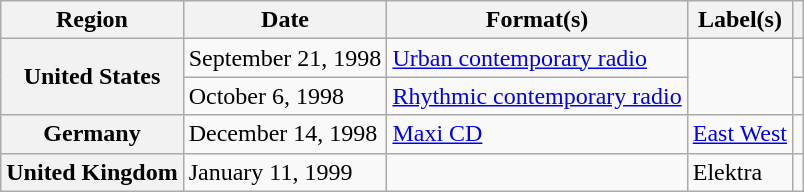<table class="wikitable sortable plainrowheaders">
<tr>
<th scope="col">Region</th>
<th scope="col">Date</th>
<th scope="col">Format(s)</th>
<th scope="col">Label(s)</th>
<th scope="col"></th>
</tr>
<tr>
<th scope="row" rowspan="2">United States</th>
<td>September 21, 1998</td>
<td><a href='#'>Urban contemporary radio</a></td>
<td rowspan="2"></td>
<td></td>
</tr>
<tr>
<td>October 6, 1998</td>
<td><a href='#'>Rhythmic contemporary radio</a></td>
<td></td>
</tr>
<tr>
<th scope="row">Germany</th>
<td>December 14, 1998</td>
<td><a href='#'>Maxi CD</a></td>
<td><a href='#'>East West</a></td>
<td></td>
</tr>
<tr>
<th scope="row">United Kingdom</th>
<td>January 11, 1999</td>
<td></td>
<td>Elektra</td>
<td></td>
</tr>
</table>
